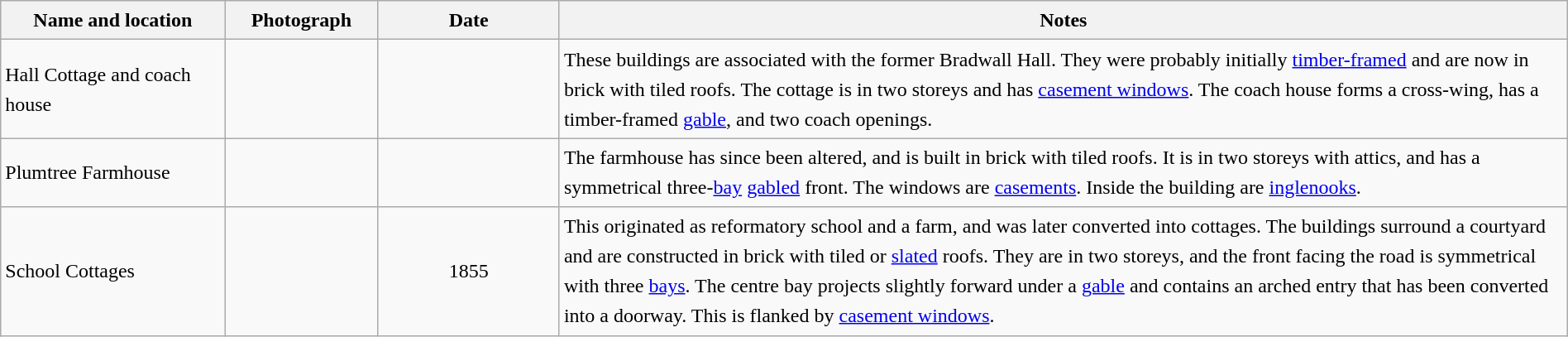<table class="wikitable sortable plainrowheaders" style="width:100%;border:0px;text-align:left;line-height:150%;">
<tr>
<th scope="col"  style="width:150px">Name and location</th>
<th scope="col"  style="width:100px" class="unsortable">Photograph</th>
<th scope="col"  style="width:120px">Date</th>
<th scope="col"  style="width:700px" class="unsortable">Notes</th>
</tr>
<tr>
<td>Hall Cottage and coach house<br><small></small></td>
<td></td>
<td align="center"></td>
<td>These buildings are associated with the former Bradwall Hall.  They were probably initially <a href='#'>timber-framed</a> and are now in brick with tiled roofs.  The cottage is in two storeys and has <a href='#'>casement windows</a>.  The coach house forms a cross-wing, has a timber-framed <a href='#'>gable</a>, and two coach openings.</td>
</tr>
<tr>
<td>Plumtree Farmhouse<br><small></small></td>
<td></td>
<td align="center"></td>
<td>The farmhouse has since been altered, and is built in brick with tiled roofs.  It is in two storeys with attics, and has a symmetrical three-<a href='#'>bay</a> <a href='#'>gabled</a> front.  The windows are <a href='#'>casements</a>.  Inside the building are <a href='#'>inglenooks</a>.</td>
</tr>
<tr>
<td>School Cottages<br><small></small></td>
<td></td>
<td align="center">1855</td>
<td>This originated as reformatory school and a farm, and was later converted into cottages.  The buildings surround a courtyard and are constructed in brick with tiled or <a href='#'>slated</a> roofs.  They are in two storeys, and the front facing the road is symmetrical with three <a href='#'>bays</a>.  The centre bay projects slightly forward under a <a href='#'>gable</a> and contains an arched entry that has been converted into a doorway.  This is flanked by <a href='#'>casement windows</a>.</td>
</tr>
<tr>
</tr>
</table>
